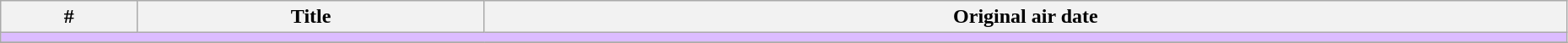<table class="wikitable" width="98%">
<tr>
<th>#</th>
<th>Title</th>
<th>Original air date</th>
</tr>
<tr>
<td colspan="5" bgcolor="#DCBCFF"></td>
</tr>
<tr>
</tr>
</table>
